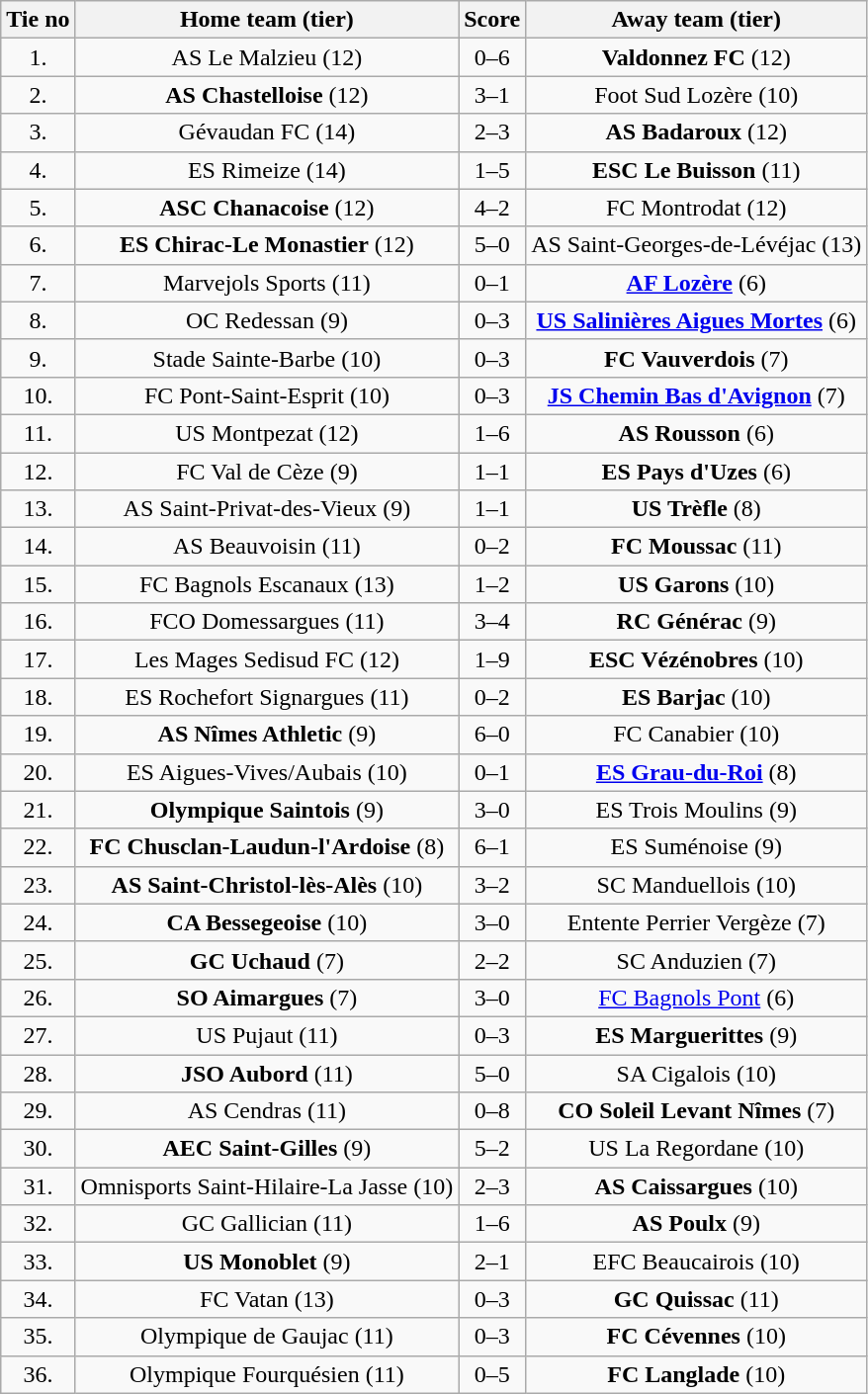<table class="wikitable" style="text-align: center">
<tr>
<th>Tie no</th>
<th>Home team (tier)</th>
<th>Score</th>
<th>Away team (tier)</th>
</tr>
<tr>
<td>1.</td>
<td>AS Le Malzieu (12)</td>
<td>0–6</td>
<td><strong>Valdonnez FC</strong> (12)</td>
</tr>
<tr>
<td>2.</td>
<td><strong>AS Chastelloise</strong> (12)</td>
<td>3–1</td>
<td>Foot Sud Lozère (10)</td>
</tr>
<tr>
<td>3.</td>
<td>Gévaudan FC (14)</td>
<td>2–3</td>
<td><strong>AS Badaroux</strong> (12)</td>
</tr>
<tr>
<td>4.</td>
<td>ES Rimeize (14)</td>
<td>1–5</td>
<td><strong>ESC Le Buisson</strong> (11)</td>
</tr>
<tr>
<td>5.</td>
<td><strong>ASC Chanacoise</strong> (12)</td>
<td>4–2</td>
<td>FC Montrodat (12)</td>
</tr>
<tr>
<td>6.</td>
<td><strong>ES Chirac-Le Monastier</strong> (12)</td>
<td>5–0</td>
<td>AS Saint-Georges-de-Lévéjac (13)</td>
</tr>
<tr>
<td>7.</td>
<td>Marvejols Sports (11)</td>
<td>0–1</td>
<td><strong><a href='#'>AF Lozère</a></strong> (6)</td>
</tr>
<tr>
<td>8.</td>
<td>OC Redessan (9)</td>
<td>0–3</td>
<td><strong><a href='#'>US Salinières Aigues Mortes</a></strong> (6)</td>
</tr>
<tr>
<td>9.</td>
<td>Stade Sainte-Barbe (10)</td>
<td>0–3</td>
<td><strong>FC Vauverdois</strong> (7)</td>
</tr>
<tr>
<td>10.</td>
<td>FC Pont-Saint-Esprit (10)</td>
<td>0–3</td>
<td><strong><a href='#'>JS Chemin Bas d'Avignon</a></strong> (7)</td>
</tr>
<tr>
<td>11.</td>
<td>US Montpezat (12)</td>
<td>1–6</td>
<td><strong>AS Rousson</strong> (6)</td>
</tr>
<tr>
<td>12.</td>
<td>FC Val de Cèze (9)</td>
<td>1–1 </td>
<td><strong>ES Pays d'Uzes</strong> (6)</td>
</tr>
<tr>
<td>13.</td>
<td>AS Saint-Privat-des-Vieux (9)</td>
<td>1–1 </td>
<td><strong>US Trèfle</strong> (8)</td>
</tr>
<tr>
<td>14.</td>
<td>AS Beauvoisin (11)</td>
<td>0–2</td>
<td><strong>FC Moussac</strong> (11)</td>
</tr>
<tr>
<td>15.</td>
<td>FC Bagnols Escanaux (13)</td>
<td>1–2</td>
<td><strong>US Garons</strong> (10)</td>
</tr>
<tr>
<td>16.</td>
<td>FCO Domessargues (11)</td>
<td>3–4</td>
<td><strong>RC Générac</strong> (9)</td>
</tr>
<tr>
<td>17.</td>
<td>Les Mages Sedisud FC (12)</td>
<td>1–9</td>
<td><strong>ESC Vézénobres</strong> (10)</td>
</tr>
<tr>
<td>18.</td>
<td>ES Rochefort Signargues (11)</td>
<td>0–2</td>
<td><strong>ES Barjac</strong> (10)</td>
</tr>
<tr>
<td>19.</td>
<td><strong>AS Nîmes Athletic</strong> (9)</td>
<td>6–0</td>
<td>FC Canabier (10)</td>
</tr>
<tr>
<td>20.</td>
<td>ES Aigues-Vives/Aubais (10)</td>
<td>0–1</td>
<td><strong><a href='#'>ES Grau-du-Roi</a></strong> (8)</td>
</tr>
<tr>
<td>21.</td>
<td><strong>Olympique Saintois</strong> (9)</td>
<td>3–0</td>
<td>ES Trois Moulins (9)</td>
</tr>
<tr>
<td>22.</td>
<td><strong>FC Chusclan-Laudun-l'Ardoise</strong> (8)</td>
<td>6–1</td>
<td>ES Suménoise (9)</td>
</tr>
<tr>
<td>23.</td>
<td><strong>AS Saint-Christol-lès-Alès</strong> (10)</td>
<td>3–2</td>
<td>SC Manduellois (10)</td>
</tr>
<tr>
<td>24.</td>
<td><strong>CA Bessegeoise</strong> (10)</td>
<td>3–0</td>
<td>Entente Perrier Vergèze (7)</td>
</tr>
<tr>
<td>25.</td>
<td><strong>GC Uchaud</strong> (7)</td>
<td>2–2 </td>
<td>SC Anduzien (7)</td>
</tr>
<tr>
<td>26.</td>
<td><strong>SO Aimargues</strong> (7)</td>
<td>3–0</td>
<td><a href='#'>FC Bagnols Pont</a> (6)</td>
</tr>
<tr>
<td>27.</td>
<td>US Pujaut (11)</td>
<td>0–3</td>
<td><strong>ES Marguerittes</strong> (9)</td>
</tr>
<tr>
<td>28.</td>
<td><strong>JSO Aubord</strong> (11)</td>
<td>5–0</td>
<td>SA Cigalois (10)</td>
</tr>
<tr>
<td>29.</td>
<td>AS Cendras (11)</td>
<td>0–8</td>
<td><strong>CO Soleil Levant Nîmes</strong> (7)</td>
</tr>
<tr>
<td>30.</td>
<td><strong>AEC Saint-Gilles</strong> (9)</td>
<td>5–2</td>
<td>US La Regordane (10)</td>
</tr>
<tr>
<td>31.</td>
<td>Omnisports Saint-Hilaire-La Jasse (10)</td>
<td>2–3</td>
<td><strong>AS Caissargues</strong> (10)</td>
</tr>
<tr>
<td>32.</td>
<td>GC Gallician (11)</td>
<td>1–6</td>
<td><strong>AS Poulx</strong> (9)</td>
</tr>
<tr>
<td>33.</td>
<td><strong>US Monoblet</strong> (9)</td>
<td>2–1</td>
<td>EFC Beaucairois (10)</td>
</tr>
<tr>
<td>34.</td>
<td>FC Vatan (13)</td>
<td>0–3</td>
<td><strong>GC Quissac</strong> (11)</td>
</tr>
<tr>
<td>35.</td>
<td>Olympique de Gaujac (11)</td>
<td>0–3</td>
<td><strong>FC Cévennes</strong> (10)</td>
</tr>
<tr>
<td>36.</td>
<td>Olympique Fourquésien (11)</td>
<td>0–5</td>
<td><strong>FC Langlade</strong> (10)</td>
</tr>
</table>
